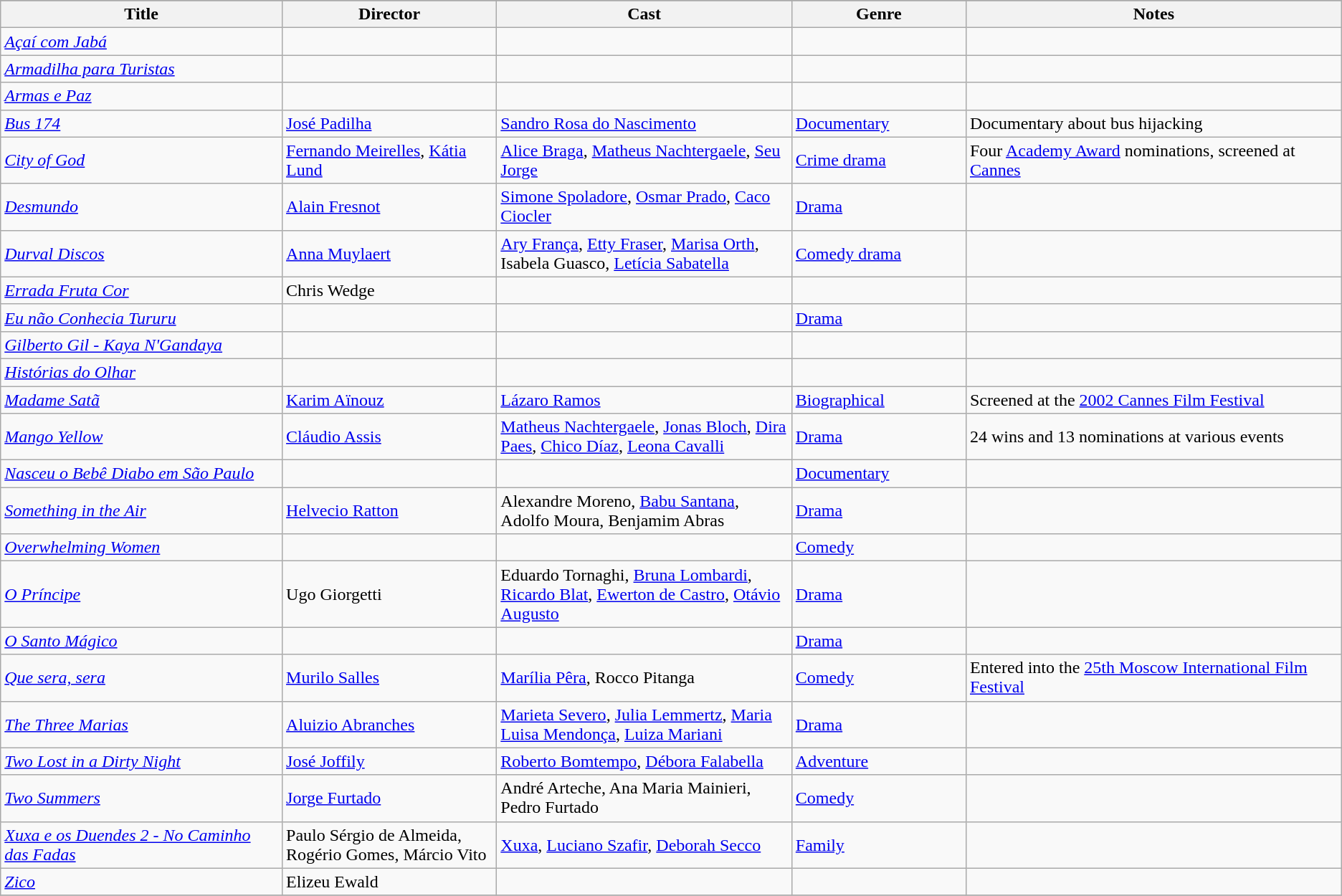<table class="wikitable sortable">
<tr>
</tr>
<tr>
<th width=21%>Title</th>
<th width=16%>Director</th>
<th width=22%>Cast</th>
<th width=13%>Genre</th>
<th width=28%>Notes</th>
</tr>
<tr>
<td><em><a href='#'>Açaí com Jabá</a></em></td>
<td></td>
<td></td>
<td></td>
<td></td>
</tr>
<tr>
<td><em><a href='#'>Armadilha para Turistas</a></em></td>
<td></td>
<td></td>
<td></td>
<td></td>
</tr>
<tr>
<td><em><a href='#'>Armas e Paz</a></em></td>
<td></td>
<td></td>
<td></td>
<td></td>
</tr>
<tr>
<td><em><a href='#'>Bus 174</a></em></td>
<td><a href='#'>José Padilha</a></td>
<td><a href='#'>Sandro Rosa do Nascimento</a></td>
<td><a href='#'>Documentary</a></td>
<td>Documentary about bus hijacking</td>
</tr>
<tr>
<td><em><a href='#'>City of God</a></em></td>
<td><a href='#'>Fernando Meirelles</a>, <a href='#'>Kátia Lund</a></td>
<td><a href='#'>Alice Braga</a>, <a href='#'>Matheus Nachtergaele</a>, <a href='#'>Seu Jorge</a></td>
<td><a href='#'>Crime drama</a></td>
<td>Four <a href='#'>Academy Award</a> nominations, screened at <a href='#'>Cannes</a></td>
</tr>
<tr>
<td><em><a href='#'>Desmundo</a></em></td>
<td><a href='#'>Alain Fresnot</a></td>
<td><a href='#'>Simone Spoladore</a>, <a href='#'>Osmar Prado</a>, <a href='#'>Caco Ciocler</a></td>
<td><a href='#'>Drama</a></td>
<td></td>
</tr>
<tr>
<td><em><a href='#'>Durval Discos</a></em></td>
<td><a href='#'>Anna Muylaert</a></td>
<td><a href='#'>Ary França</a>, <a href='#'>Etty Fraser</a>, <a href='#'>Marisa Orth</a>, Isabela Guasco, <a href='#'>Letícia Sabatella</a></td>
<td><a href='#'>Comedy drama</a></td>
<td></td>
</tr>
<tr>
<td><em><a href='#'>Errada Fruta Cor</a></em></td>
<td>Chris Wedge</td>
<td></td>
<td></td>
<td></td>
</tr>
<tr>
<td><em><a href='#'>Eu não Conhecia Tururu</a></em></td>
<td></td>
<td></td>
<td><a href='#'>Drama</a></td>
<td></td>
</tr>
<tr>
<td><em><a href='#'>Gilberto Gil - Kaya N'Gandaya</a></em></td>
<td></td>
<td></td>
<td></td>
<td></td>
</tr>
<tr>
<td><em><a href='#'>Histórias do Olhar</a></em></td>
<td></td>
<td></td>
<td></td>
<td></td>
</tr>
<tr>
<td><em><a href='#'>Madame Satã</a></em></td>
<td><a href='#'>Karim Aïnouz</a></td>
<td><a href='#'>Lázaro Ramos</a></td>
<td><a href='#'>Biographical</a></td>
<td>Screened at the <a href='#'>2002 Cannes Film Festival</a></td>
</tr>
<tr>
<td><em><a href='#'>Mango Yellow</a></em></td>
<td><a href='#'>Cláudio Assis</a></td>
<td><a href='#'>Matheus Nachtergaele</a>, <a href='#'>Jonas Bloch</a>, <a href='#'>Dira Paes</a>, <a href='#'>Chico Díaz</a>, <a href='#'>Leona Cavalli</a></td>
<td><a href='#'>Drama</a></td>
<td>24 wins and 13 nominations at various events</td>
</tr>
<tr>
<td><em><a href='#'>Nasceu o Bebê Diabo em São Paulo</a></em></td>
<td></td>
<td></td>
<td><a href='#'>Documentary</a></td>
<td></td>
</tr>
<tr>
<td><em><a href='#'>Something in the Air</a></em></td>
<td><a href='#'>Helvecio Ratton</a></td>
<td>Alexandre Moreno, <a href='#'>Babu Santana</a>,  Adolfo Moura, Benjamim Abras</td>
<td><a href='#'>Drama</a></td>
<td></td>
</tr>
<tr>
<td><em><a href='#'>Overwhelming Women</a></em></td>
<td></td>
<td></td>
<td><a href='#'>Comedy</a></td>
<td></td>
</tr>
<tr>
<td><em><a href='#'>O Príncipe</a></em></td>
<td>Ugo Giorgetti</td>
<td>Eduardo Tornaghi, <a href='#'>Bruna Lombardi</a>, <a href='#'>Ricardo Blat</a>, <a href='#'>Ewerton de Castro</a>, <a href='#'>Otávio Augusto</a></td>
<td><a href='#'>Drama</a></td>
<td></td>
</tr>
<tr>
<td><em><a href='#'>O Santo Mágico</a></em></td>
<td></td>
<td></td>
<td><a href='#'>Drama</a></td>
<td></td>
</tr>
<tr>
<td><em><a href='#'>Que sera, sera</a></em></td>
<td><a href='#'>Murilo Salles</a></td>
<td><a href='#'>Marília Pêra</a>, Rocco Pitanga</td>
<td><a href='#'>Comedy</a></td>
<td>Entered into the <a href='#'>25th Moscow International Film Festival</a></td>
</tr>
<tr>
<td><em><a href='#'>The Three Marias</a></em></td>
<td><a href='#'>Aluizio Abranches</a></td>
<td><a href='#'>Marieta Severo</a>, <a href='#'>Julia Lemmertz</a>, <a href='#'>Maria Luisa Mendonça</a>, <a href='#'>Luiza Mariani</a></td>
<td><a href='#'>Drama</a></td>
<td></td>
</tr>
<tr>
<td><em><a href='#'>Two Lost in a Dirty Night</a></em></td>
<td><a href='#'>José Joffily</a></td>
<td><a href='#'>Roberto Bomtempo</a>, <a href='#'>Débora Falabella</a></td>
<td><a href='#'>Adventure</a></td>
<td></td>
</tr>
<tr>
<td><em><a href='#'>Two Summers</a></em></td>
<td><a href='#'>Jorge Furtado</a></td>
<td>André Arteche, Ana Maria Mainieri, Pedro Furtado</td>
<td><a href='#'>Comedy</a></td>
<td></td>
</tr>
<tr>
<td><em><a href='#'>Xuxa e os Duendes 2 - No Caminho das Fadas</a></em></td>
<td>Paulo Sérgio de Almeida, Rogério Gomes, Márcio Vito</td>
<td><a href='#'>Xuxa</a>, <a href='#'>Luciano Szafir</a>, <a href='#'>Deborah Secco</a></td>
<td><a href='#'>Family</a></td>
<td></td>
</tr>
<tr>
<td><em><a href='#'>Zico</a></em></td>
<td>Elizeu Ewald</td>
<td></td>
<td></td>
<td></td>
</tr>
<tr>
</tr>
</table>
